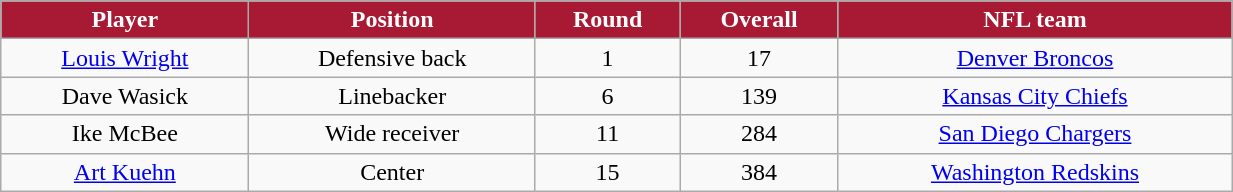<table class="wikitable" width="65%">
<tr align="center" style="background:#A81933;color:#FFFFFF;">
<td><strong>Player</strong></td>
<td><strong>Position</strong></td>
<td><strong>Round</strong></td>
<td><strong>Overall</strong></td>
<td><strong>NFL team</strong></td>
</tr>
<tr align="center" bgcolor="">
<td><a href='#'>Louis Wright</a></td>
<td>Defensive back</td>
<td>1</td>
<td>17</td>
<td><a href='#'>Denver Broncos</a></td>
</tr>
<tr align="center" bgcolor="">
<td>Dave Wasick</td>
<td>Linebacker</td>
<td>6</td>
<td>139</td>
<td><a href='#'>Kansas City Chiefs</a></td>
</tr>
<tr align="center" bgcolor="">
<td>Ike McBee</td>
<td>Wide receiver</td>
<td>11</td>
<td>284</td>
<td><a href='#'>San Diego Chargers</a></td>
</tr>
<tr align="center" bgcolor="">
<td><a href='#'>Art Kuehn</a></td>
<td>Center</td>
<td>15</td>
<td>384</td>
<td><a href='#'>Washington Redskins</a></td>
</tr>
</table>
